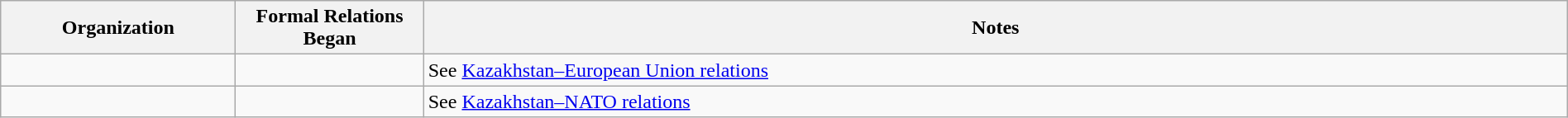<table class="wikitable sortable" border="1" style="width:100%; margin:auto;">
<tr>
<th width="15%">Organization</th>
<th width="12%">Formal Relations Began</th>
<th>Notes</th>
</tr>
<tr -valign="top">
<td></td>
<td></td>
<td>See <a href='#'>Kazakhstan–European Union relations</a></td>
</tr>
<tr -valign="top">
<td></td>
<td></td>
<td>See <a href='#'>Kazakhstan–NATO relations</a></td>
</tr>
</table>
